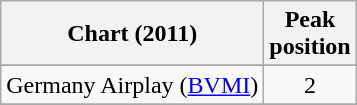<table class="wikitable sortable plainrowheaders">
<tr>
<th scope="col">Chart (2011)</th>
<th scope="col">Peak<br>position</th>
</tr>
<tr>
</tr>
<tr>
</tr>
<tr>
</tr>
<tr>
</tr>
<tr>
<td>Germany Airplay (<a href='#'>BVMI</a>)</td>
<td align=center>2</td>
</tr>
<tr>
</tr>
</table>
